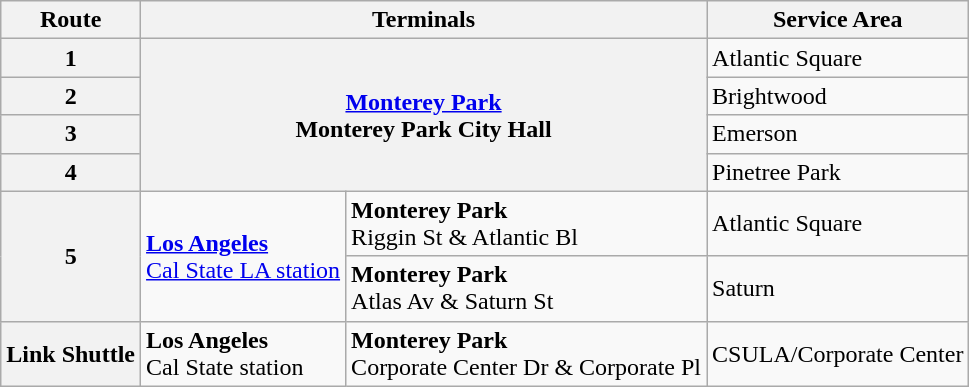<table class="wikitable">
<tr>
<th>Route</th>
<th colspan="2"><strong>Terminals</strong></th>
<th>Service Area</th>
</tr>
<tr>
<th>1</th>
<th colspan="2" rowspan="4"><strong><a href='#'>Monterey Park</a></strong><br>Monterey Park City Hall</th>
<td>Atlantic Square</td>
</tr>
<tr>
<th>2</th>
<td>Brightwood</td>
</tr>
<tr>
<th>3</th>
<td>Emerson</td>
</tr>
<tr>
<th>4</th>
<td>Pinetree Park</td>
</tr>
<tr>
<th rowspan="2">5</th>
<td rowspan="2"><strong><a href='#'>Los Angeles</a></strong><br><a href='#'>Cal State LA station</a></td>
<td><strong>Monterey Park</strong><br>Riggin St & Atlantic Bl</td>
<td>Atlantic Square</td>
</tr>
<tr>
<td><strong>Monterey Park</strong><br>Atlas Av & Saturn St</td>
<td>Saturn</td>
</tr>
<tr>
<th>Link Shuttle</th>
<td><strong>Los Angeles</strong><br>Cal State station</td>
<td><strong>Monterey Park</strong><br>Corporate Center Dr & Corporate Pl</td>
<td>CSULA/Corporate Center</td>
</tr>
</table>
